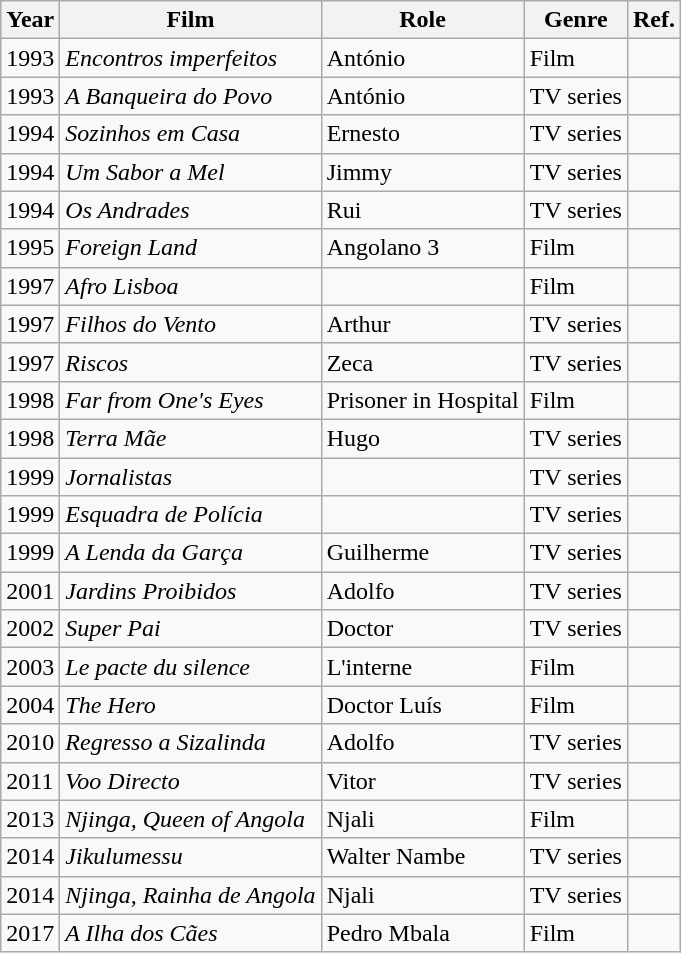<table class="wikitable">
<tr>
<th>Year</th>
<th>Film</th>
<th>Role</th>
<th>Genre</th>
<th>Ref.</th>
</tr>
<tr>
<td>1993</td>
<td><em>Encontros imperfeitos</em></td>
<td>António</td>
<td>Film</td>
<td></td>
</tr>
<tr>
<td>1993</td>
<td><em>A Banqueira do Povo</em></td>
<td>António</td>
<td>TV series</td>
<td></td>
</tr>
<tr>
<td>1994</td>
<td><em>Sozinhos em Casa</em></td>
<td>Ernesto</td>
<td>TV series</td>
<td></td>
</tr>
<tr>
<td>1994</td>
<td><em>Um Sabor a Mel</em></td>
<td>Jimmy</td>
<td>TV series</td>
<td></td>
</tr>
<tr>
<td>1994</td>
<td><em>Os Andrades</em></td>
<td>Rui</td>
<td>TV series</td>
<td></td>
</tr>
<tr>
<td>1995</td>
<td><em>Foreign Land</em></td>
<td>Angolano 3</td>
<td>Film</td>
<td></td>
</tr>
<tr>
<td>1997</td>
<td><em>Afro Lisboa</em></td>
<td></td>
<td>Film</td>
<td></td>
</tr>
<tr>
<td>1997</td>
<td><em>Filhos do Vento</em></td>
<td>Arthur</td>
<td>TV series</td>
<td></td>
</tr>
<tr>
<td>1997</td>
<td><em>Riscos</em></td>
<td>Zeca</td>
<td>TV series</td>
<td></td>
</tr>
<tr>
<td>1998</td>
<td><em>Far from One's Eyes</em></td>
<td>Prisoner in Hospital</td>
<td>Film</td>
<td></td>
</tr>
<tr>
<td>1998</td>
<td><em>Terra Mãe</em></td>
<td>Hugo</td>
<td>TV series</td>
<td></td>
</tr>
<tr>
<td>1999</td>
<td><em>Jornalistas</em></td>
<td></td>
<td>TV series</td>
<td></td>
</tr>
<tr>
<td>1999</td>
<td><em>Esquadra de Polícia</em></td>
<td></td>
<td>TV series</td>
<td></td>
</tr>
<tr>
<td>1999</td>
<td><em>A Lenda da Garça</em></td>
<td>Guilherme</td>
<td>TV series</td>
<td></td>
</tr>
<tr>
<td>2001</td>
<td><em>Jardins Proibidos</em></td>
<td>Adolfo</td>
<td>TV series</td>
<td></td>
</tr>
<tr>
<td>2002</td>
<td><em>Super Pai</em></td>
<td>Doctor</td>
<td>TV series</td>
<td></td>
</tr>
<tr>
<td>2003</td>
<td><em>Le pacte du silence</em></td>
<td>L'interne</td>
<td>Film</td>
<td></td>
</tr>
<tr>
<td>2004</td>
<td><em>The Hero</em></td>
<td>Doctor Luís</td>
<td>Film</td>
<td></td>
</tr>
<tr>
<td>2010</td>
<td><em>Regresso a Sizalinda</em></td>
<td>Adolfo</td>
<td>TV series</td>
<td></td>
</tr>
<tr>
<td>2011</td>
<td><em>Voo Directo</em></td>
<td>Vitor</td>
<td>TV series</td>
<td></td>
</tr>
<tr>
<td>2013</td>
<td><em>Njinga, Queen of Angola</em></td>
<td>Njali</td>
<td>Film</td>
<td></td>
</tr>
<tr>
<td>2014</td>
<td><em>Jikulumessu</em></td>
<td>Walter Nambe</td>
<td>TV series</td>
<td></td>
</tr>
<tr>
<td>2014</td>
<td><em>Njinga, Rainha de Angola</em></td>
<td>Njali</td>
<td>TV series</td>
<td></td>
</tr>
<tr>
<td>2017</td>
<td><em>A Ilha dos Cães</em></td>
<td>Pedro Mbala</td>
<td>Film</td>
<td></td>
</tr>
</table>
